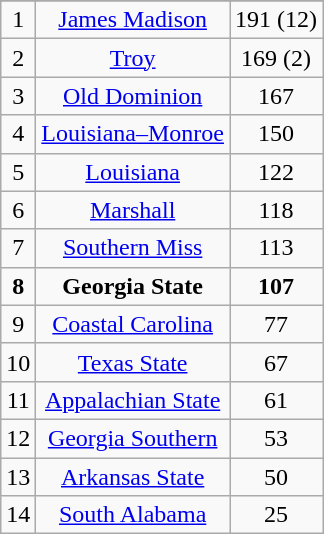<table class="wikitable">
<tr align=center>
</tr>
<tr align="center">
<td>1</td>
<td><a href='#'>James Madison</a></td>
<td>191 (12)</td>
</tr>
<tr align="center">
<td>2</td>
<td><a href='#'>Troy</a></td>
<td>169 (2)</td>
</tr>
<tr align="center">
<td>3</td>
<td><a href='#'>Old Dominion</a></td>
<td>167</td>
</tr>
<tr align="center">
<td>4</td>
<td><a href='#'>Louisiana–Monroe</a></td>
<td>150</td>
</tr>
<tr align="center">
<td>5</td>
<td><a href='#'>Louisiana</a></td>
<td>122</td>
</tr>
<tr align="center">
<td>6</td>
<td><a href='#'>Marshall</a></td>
<td>118</td>
</tr>
<tr align="center">
<td>7</td>
<td><a href='#'>Southern Miss</a></td>
<td>113</td>
</tr>
<tr align="center">
<td><strong>8</strong></td>
<td><strong>Georgia State</strong></td>
<td><strong>107</strong></td>
</tr>
<tr align="center">
<td>9</td>
<td><a href='#'>Coastal Carolina</a></td>
<td>77</td>
</tr>
<tr align="center">
<td>10</td>
<td><a href='#'>Texas State</a></td>
<td>67</td>
</tr>
<tr align="center">
<td>11</td>
<td><a href='#'>Appalachian State</a></td>
<td>61</td>
</tr>
<tr align="center">
<td>12</td>
<td><a href='#'>Georgia Southern</a></td>
<td>53</td>
</tr>
<tr align="center">
<td>13</td>
<td><a href='#'>Arkansas State</a></td>
<td>50</td>
</tr>
<tr align="center">
<td>14</td>
<td><a href='#'>South Alabama</a></td>
<td>25</td>
</tr>
</table>
